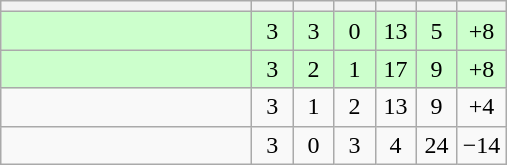<table class=wikitable style=text-align:center>
<tr>
<th width=160></th>
<th width=20></th>
<th width=20></th>
<th width=20></th>
<th width=20></th>
<th width=20></th>
<th width=20></th>
</tr>
<tr style="background-color:#ccffcc">
<td style="text-align:left;"></td>
<td>3</td>
<td>3</td>
<td>0</td>
<td>13</td>
<td>5</td>
<td>+8</td>
</tr>
<tr style="background-color:#ccffcc">
<td style="text-align:left;"></td>
<td>3</td>
<td>2</td>
<td>1</td>
<td>17</td>
<td>9</td>
<td>+8</td>
</tr>
<tr>
<td style="text-align:left;"></td>
<td>3</td>
<td>1</td>
<td>2</td>
<td>13</td>
<td>9</td>
<td>+4</td>
</tr>
<tr>
<td style="text-align:left;"></td>
<td>3</td>
<td>0</td>
<td>3</td>
<td>4</td>
<td>24</td>
<td>−14</td>
</tr>
</table>
